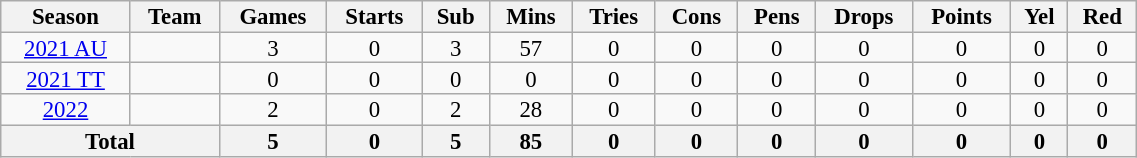<table class="wikitable" style="text-align:center; line-height:90%; font-size:95%; width:60%;">
<tr>
<th>Season</th>
<th>Team</th>
<th>Games</th>
<th>Starts</th>
<th>Sub</th>
<th>Mins</th>
<th>Tries</th>
<th>Cons</th>
<th>Pens</th>
<th>Drops</th>
<th>Points</th>
<th>Yel</th>
<th>Red</th>
</tr>
<tr>
<td><a href='#'>2021 AU</a></td>
<td></td>
<td>3</td>
<td>0</td>
<td>3</td>
<td>57</td>
<td>0</td>
<td>0</td>
<td>0</td>
<td>0</td>
<td>0</td>
<td>0</td>
<td>0</td>
</tr>
<tr>
<td><a href='#'>2021 TT</a></td>
<td></td>
<td>0</td>
<td>0</td>
<td>0</td>
<td>0</td>
<td>0</td>
<td>0</td>
<td>0</td>
<td>0</td>
<td>0</td>
<td>0</td>
<td>0</td>
</tr>
<tr>
<td><a href='#'>2022</a></td>
<td></td>
<td>2</td>
<td>0</td>
<td>2</td>
<td>28</td>
<td>0</td>
<td>0</td>
<td>0</td>
<td>0</td>
<td>0</td>
<td>0</td>
<td>0</td>
</tr>
<tr>
<th colspan="2">Total</th>
<th>5</th>
<th>0</th>
<th>5</th>
<th>85</th>
<th>0</th>
<th>0</th>
<th>0</th>
<th>0</th>
<th>0</th>
<th>0</th>
<th>0</th>
</tr>
</table>
